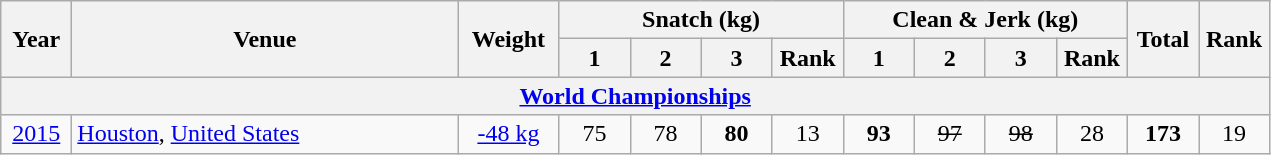<table class = "wikitable" style="text-align:center;">
<tr>
<th rowspan=2 width=40>Year</th>
<th rowspan=2 width=250>Venue</th>
<th rowspan=2 width=60>Weight</th>
<th colspan=4>Snatch (kg)</th>
<th colspan=4>Clean & Jerk (kg)</th>
<th rowspan=2 width=40>Total</th>
<th rowspan=2 width=40>Rank</th>
</tr>
<tr>
<th width=40>1</th>
<th width=40>2</th>
<th width=40>3</th>
<th width=40>Rank</th>
<th width=40>1</th>
<th width=40>2</th>
<th width=40>3</th>
<th width=40>Rank</th>
</tr>
<tr>
<th colspan=13><a href='#'>World Championships</a></th>
</tr>
<tr>
<td><a href='#'>2015</a></td>
<td align=left> <a href='#'>Houston</a>, <a href='#'>United States</a></td>
<td><a href='#'>-48 kg</a></td>
<td>75</td>
<td>78</td>
<td><strong>80</strong></td>
<td>13</td>
<td><strong>93</strong></td>
<td><s>97</s></td>
<td><s>98</s></td>
<td>28</td>
<td><strong>173</strong></td>
<td>19</td>
</tr>
</table>
